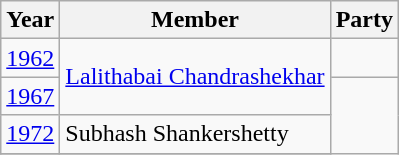<table class="wikitable sortable">
<tr>
<th>Year</th>
<th>Member</th>
<th colspan="2">Party</th>
</tr>
<tr>
<td><a href='#'>1962</a></td>
<td rowspan=2><a href='#'>Lalithabai Chandrashekhar</a></td>
<td></td>
</tr>
<tr>
<td><a href='#'>1967</a></td>
</tr>
<tr>
<td><a href='#'>1972</a></td>
<td>Subhash Shankershetty</td>
</tr>
<tr>
</tr>
</table>
